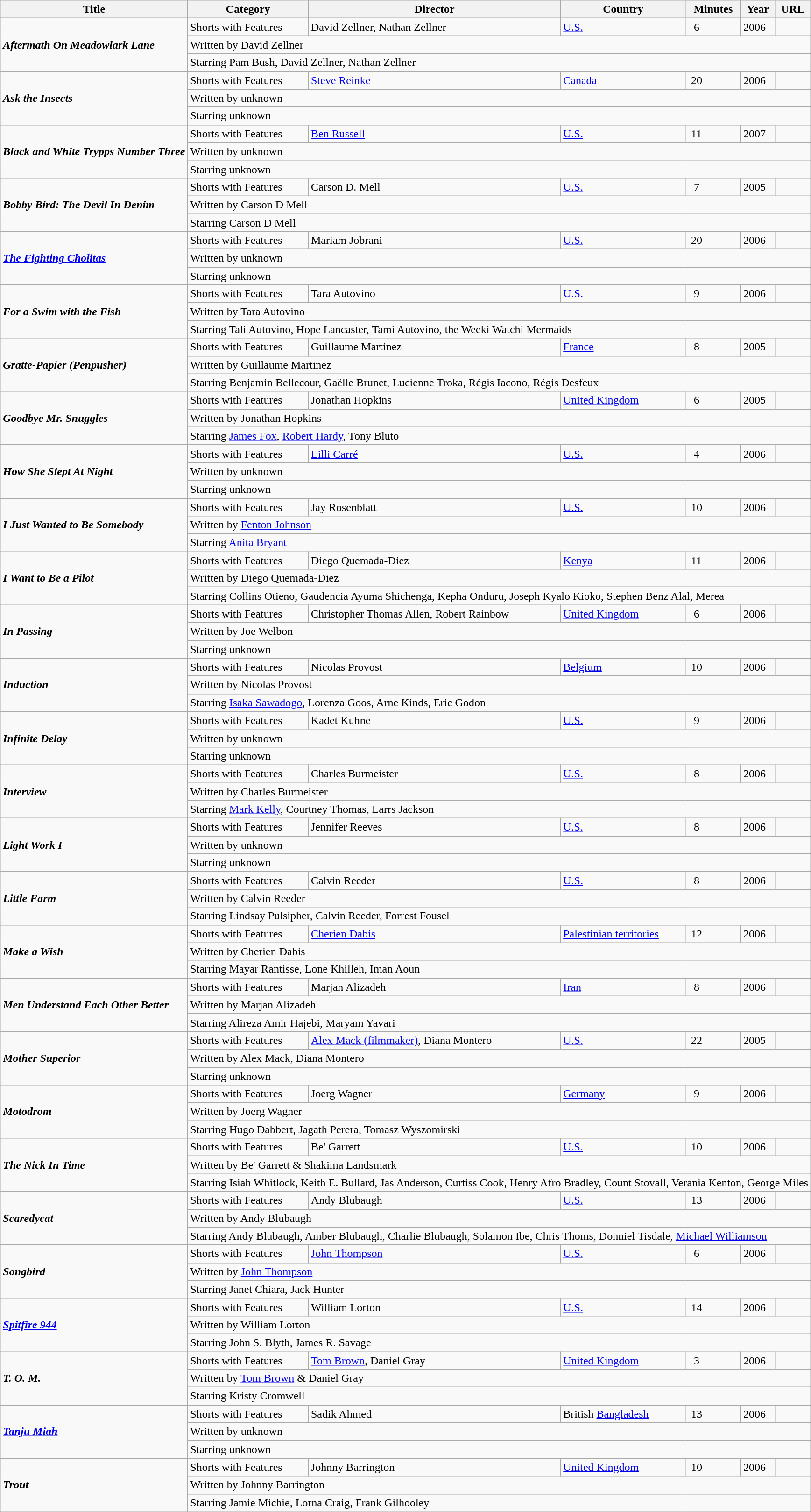<table class="wikitable" style="text-align:left">
<tr bgcolor="#ffffff">
<th>Title</th>
<th>Category</th>
<th>Director</th>
<th>Country</th>
<th>Minutes</th>
<th>Year</th>
<th>URL</th>
</tr>
<tr>
<td rowspan="3"><strong><em>Aftermath On Meadowlark Lane</em></strong></td>
<td>Shorts with Features</td>
<td>David Zellner, Nathan Zellner</td>
<td><a href='#'>U.S.</a></td>
<td>  6</td>
<td>2006</td>
<td></td>
</tr>
<tr>
<td colspan="6">Written by David Zellner</td>
</tr>
<tr>
<td colspan="6">Starring Pam Bush, David Zellner, Nathan Zellner</td>
</tr>
<tr>
<td rowspan="3"><strong><em>Ask the Insects</em></strong></td>
<td>Shorts with Features</td>
<td><a href='#'>Steve Reinke</a></td>
<td><a href='#'>Canada</a></td>
<td> 20</td>
<td>2006</td>
<td></td>
</tr>
<tr>
<td colspan="6">Written by unknown</td>
</tr>
<tr>
<td colspan="6">Starring unknown</td>
</tr>
<tr>
<td rowspan="3"><strong><em>Black and White Trypps Number Three</em></strong></td>
<td>Shorts with Features</td>
<td><a href='#'>Ben Russell</a></td>
<td><a href='#'>U.S.</a></td>
<td> 11</td>
<td>2007</td>
<td></td>
</tr>
<tr>
<td colspan="6">Written by unknown</td>
</tr>
<tr>
<td colspan="6">Starring unknown</td>
</tr>
<tr>
<td rowspan="3"><strong><em>Bobby Bird: The Devil In Denim</em></strong></td>
<td>Shorts with Features</td>
<td>Carson D. Mell</td>
<td><a href='#'>U.S.</a></td>
<td>  7</td>
<td>2005</td>
<td></td>
</tr>
<tr>
<td colspan="6">Written by Carson D Mell</td>
</tr>
<tr>
<td colspan="6">Starring Carson D Mell</td>
</tr>
<tr>
<td rowspan="3"><strong><em><a href='#'>The Fighting Cholitas</a></em></strong></td>
<td>Shorts with Features</td>
<td>Mariam Jobrani</td>
<td><a href='#'>U.S.</a></td>
<td> 20</td>
<td>2006</td>
<td></td>
</tr>
<tr>
<td colspan="6">Written by unknown</td>
</tr>
<tr>
<td colspan="6">Starring unknown</td>
</tr>
<tr>
<td rowspan="3"><strong><em>For a Swim with the Fish</em></strong></td>
<td>Shorts with Features</td>
<td>Tara Autovino</td>
<td><a href='#'>U.S.</a></td>
<td>  9</td>
<td>2006</td>
<td></td>
</tr>
<tr>
<td colspan="6">Written by Tara Autovino</td>
</tr>
<tr>
<td colspan="6">Starring Tali Autovino, Hope Lancaster, Tami Autovino, the Weeki Watchi Mermaids</td>
</tr>
<tr>
<td rowspan="3"><strong><em>Gratte-Papier (Penpusher)</em></strong></td>
<td>Shorts with Features</td>
<td>Guillaume Martinez</td>
<td><a href='#'>France</a></td>
<td>  8</td>
<td>2005</td>
<td></td>
</tr>
<tr>
<td colspan="6">Written by Guillaume Martinez</td>
</tr>
<tr>
<td colspan="6">Starring Benjamin Bellecour, Gaëlle Brunet, Lucienne Troka, Régis Iacono, Régis Desfeux</td>
</tr>
<tr>
<td rowspan="3"><strong><em>Goodbye Mr. Snuggles</em></strong></td>
<td>Shorts with Features</td>
<td>Jonathan Hopkins</td>
<td><a href='#'>United Kingdom</a></td>
<td>  6</td>
<td>2005</td>
<td></td>
</tr>
<tr>
<td colspan="6">Written by Jonathan Hopkins</td>
</tr>
<tr>
<td colspan="6">Starring <a href='#'>James Fox</a>, <a href='#'>Robert Hardy</a>, Tony Bluto</td>
</tr>
<tr>
<td rowspan="3"><strong><em>How She Slept At Night</em></strong></td>
<td>Shorts with Features</td>
<td><a href='#'>Lilli Carré</a></td>
<td><a href='#'>U.S.</a></td>
<td>  4</td>
<td>2006</td>
<td></td>
</tr>
<tr>
<td colspan="6">Written by unknown</td>
</tr>
<tr>
<td colspan="6">Starring unknown</td>
</tr>
<tr>
<td rowspan="3"><strong><em>I Just Wanted to Be Somebody</em></strong></td>
<td>Shorts with Features</td>
<td>Jay Rosenblatt</td>
<td><a href='#'>U.S.</a></td>
<td> 10</td>
<td>2006</td>
<td></td>
</tr>
<tr>
<td colspan="6">Written by <a href='#'>Fenton Johnson</a></td>
</tr>
<tr>
<td colspan="6">Starring <a href='#'>Anita Bryant</a></td>
</tr>
<tr>
<td rowspan="3"><strong><em>I Want to Be a Pilot</em></strong></td>
<td>Shorts with Features</td>
<td>Diego Quemada-Diez</td>
<td><a href='#'>Kenya</a></td>
<td> 11</td>
<td>2006</td>
<td></td>
</tr>
<tr>
<td colspan="6">Written by Diego Quemada-Diez</td>
</tr>
<tr>
<td colspan="6">Starring Collins Otieno, Gaudencia Ayuma Shichenga, Kepha Onduru, Joseph Kyalo Kioko, Stephen Benz Alal, Merea</td>
</tr>
<tr>
<td rowspan="3"><strong><em>In Passing</em></strong></td>
<td>Shorts with Features</td>
<td>Christopher Thomas Allen, Robert Rainbow</td>
<td><a href='#'>United Kingdom</a></td>
<td>  6</td>
<td>2006</td>
<td></td>
</tr>
<tr>
<td colspan="6">Written by Joe Welbon</td>
</tr>
<tr>
<td colspan="6">Starring unknown</td>
</tr>
<tr>
<td rowspan="3"><strong><em>Induction</em></strong></td>
<td>Shorts with Features</td>
<td>Nicolas Provost</td>
<td><a href='#'>Belgium</a></td>
<td> 10</td>
<td>2006</td>
<td></td>
</tr>
<tr>
<td colspan="6">Written by Nicolas Provost</td>
</tr>
<tr>
<td colspan="6">Starring <a href='#'>Isaka Sawadogo</a>, Lorenza Goos, Arne Kinds, Eric Godon</td>
</tr>
<tr>
<td rowspan="3"><strong><em>Infinite Delay</em></strong></td>
<td>Shorts with Features</td>
<td>Kadet Kuhne</td>
<td><a href='#'>U.S.</a></td>
<td>  9</td>
<td>2006</td>
<td></td>
</tr>
<tr>
<td colspan="6">Written by unknown</td>
</tr>
<tr>
<td colspan="6">Starring unknown</td>
</tr>
<tr>
<td rowspan="3"><strong><em>Interview</em></strong></td>
<td>Shorts with Features</td>
<td>Charles Burmeister</td>
<td><a href='#'>U.S.</a></td>
<td>  8</td>
<td>2006</td>
<td></td>
</tr>
<tr>
<td colspan="6">Written by Charles Burmeister</td>
</tr>
<tr>
<td colspan="6">Starring <a href='#'>Mark Kelly</a>, Courtney Thomas, Larrs Jackson</td>
</tr>
<tr>
<td rowspan="3"><strong><em>Light Work I</em></strong></td>
<td>Shorts with Features</td>
<td>Jennifer Reeves</td>
<td><a href='#'>U.S.</a></td>
<td>  8</td>
<td>2006</td>
<td></td>
</tr>
<tr>
<td colspan="6">Written by unknown</td>
</tr>
<tr>
<td colspan="6">Starring unknown</td>
</tr>
<tr>
<td rowspan="3"><strong><em>Little Farm</em></strong></td>
<td>Shorts with Features</td>
<td>Calvin Reeder</td>
<td><a href='#'>U.S.</a></td>
<td>  8</td>
<td>2006</td>
<td></td>
</tr>
<tr>
<td colspan="6">Written by Calvin Reeder</td>
</tr>
<tr>
<td colspan="6">Starring Lindsay Pulsipher, Calvin Reeder, Forrest Fousel</td>
</tr>
<tr>
<td rowspan="3"><strong><em>Make a Wish</em></strong></td>
<td>Shorts with Features</td>
<td><a href='#'>Cherien Dabis</a></td>
<td><a href='#'>Palestinian territories</a></td>
<td> 12</td>
<td>2006</td>
<td></td>
</tr>
<tr>
<td colspan="6">Written by Cherien Dabis</td>
</tr>
<tr>
<td colspan="6">Starring Mayar Rantisse, Lone Khilleh, Iman Aoun</td>
</tr>
<tr>
<td rowspan="3"><strong><em>Men Understand Each Other Better</em></strong></td>
<td>Shorts with Features</td>
<td>Marjan Alizadeh</td>
<td><a href='#'>Iran</a></td>
<td>  8</td>
<td>2006</td>
<td></td>
</tr>
<tr>
<td colspan="6">Written by Marjan Alizadeh</td>
</tr>
<tr>
<td colspan="6">Starring Alireza Amir Hajebi, Maryam Yavari</td>
</tr>
<tr>
<td rowspan="3"><strong><em>Mother Superior</em></strong></td>
<td>Shorts with Features</td>
<td><a href='#'>Alex Mack (filmmaker)</a>, Diana Montero</td>
<td><a href='#'>U.S.</a></td>
<td> 22</td>
<td>2005</td>
<td></td>
</tr>
<tr>
<td colspan="6">Written by Alex Mack, Diana Montero</td>
</tr>
<tr>
<td colspan="6">Starring unknown</td>
</tr>
<tr>
<td rowspan="3"><strong><em>Motodrom</em></strong></td>
<td>Shorts with Features</td>
<td>Joerg Wagner</td>
<td><a href='#'>Germany</a></td>
<td>  9</td>
<td>2006</td>
<td></td>
</tr>
<tr>
<td colspan="6">Written by Joerg Wagner</td>
</tr>
<tr>
<td colspan="6">Starring Hugo Dabbert, Jagath Perera, Tomasz Wyszomirski</td>
</tr>
<tr>
<td rowspan="3"><strong><em>The Nick In Time</em></strong></td>
<td>Shorts with Features</td>
<td>Be' Garrett</td>
<td><a href='#'>U.S.</a></td>
<td> 10</td>
<td>2006</td>
<td></td>
</tr>
<tr>
<td colspan="6">Written by Be' Garrett & Shakima Landsmark</td>
</tr>
<tr>
<td colspan="6">Starring Isiah Whitlock, Keith E. Bullard, Jas Anderson, Curtiss Cook, Henry Afro Bradley, Count Stovall, Verania Kenton, George Miles</td>
</tr>
<tr>
<td rowspan="3"><strong><em>Scaredycat</em></strong></td>
<td>Shorts with Features</td>
<td>Andy Blubaugh</td>
<td><a href='#'>U.S.</a></td>
<td> 13</td>
<td>2006</td>
<td></td>
</tr>
<tr>
<td colspan="6">Written by Andy Blubaugh</td>
</tr>
<tr>
<td colspan="6">Starring Andy Blubaugh, Amber Blubaugh, Charlie Blubaugh, Solamon Ibe, Chris Thoms, Donniel Tisdale, <a href='#'>Michael Williamson</a></td>
</tr>
<tr>
<td rowspan="3"><strong><em>Songbird</em></strong></td>
<td>Shorts with Features</td>
<td><a href='#'>John Thompson</a></td>
<td><a href='#'>U.S.</a></td>
<td>  6</td>
<td>2006</td>
<td></td>
</tr>
<tr>
<td colspan="6">Written by <a href='#'>John Thompson</a></td>
</tr>
<tr>
<td colspan="6">Starring Janet Chiara, Jack Hunter</td>
</tr>
<tr>
<td rowspan="3"><strong><em><a href='#'>Spitfire 944</a></em></strong></td>
<td>Shorts with Features</td>
<td>William Lorton</td>
<td><a href='#'>U.S.</a></td>
<td> 14</td>
<td>2006</td>
<td></td>
</tr>
<tr>
<td colspan="6">Written by William Lorton</td>
</tr>
<tr>
<td colspan="6">Starring John S. Blyth, James R. Savage</td>
</tr>
<tr>
<td rowspan="3"><strong><em>T. O. M.</em></strong></td>
<td>Shorts with Features</td>
<td><a href='#'>Tom Brown</a>, Daniel Gray</td>
<td><a href='#'>United Kingdom</a></td>
<td>  3</td>
<td>2006</td>
<td></td>
</tr>
<tr>
<td colspan="6">Written by <a href='#'>Tom Brown</a> & Daniel Gray</td>
</tr>
<tr>
<td colspan="6">Starring Kristy Cromwell</td>
</tr>
<tr>
<td rowspan="3"><strong><em><a href='#'>Tanju Miah</a></em></strong></td>
<td>Shorts with Features</td>
<td>Sadik Ahmed</td>
<td>British <a href='#'>Bangladesh</a></td>
<td> 13</td>
<td>2006</td>
<td></td>
</tr>
<tr>
<td colspan="6">Written by unknown</td>
</tr>
<tr>
<td colspan="6">Starring unknown</td>
</tr>
<tr>
<td rowspan="3"><strong><em>Trout</em></strong></td>
<td>Shorts with Features</td>
<td>Johnny Barrington</td>
<td><a href='#'>United Kingdom</a></td>
<td> 10</td>
<td>2006</td>
<td></td>
</tr>
<tr>
<td colspan="6">Written by Johnny Barrington</td>
</tr>
<tr>
<td colspan="6">Starring Jamie Michie, Lorna Craig, Frank Gilhooley</td>
</tr>
</table>
